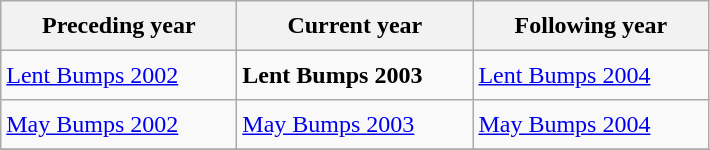<table class="wikitable" style="height:100px" align="center">
<tr>
<th width=150>Preceding year</th>
<th width=150>Current year</th>
<th width=150>Following year</th>
</tr>
<tr>
<td><a href='#'>Lent Bumps 2002</a></td>
<td><strong>Lent Bumps 2003</strong></td>
<td><a href='#'>Lent Bumps 2004</a></td>
</tr>
<tr>
<td><a href='#'>May Bumps 2002</a></td>
<td><a href='#'>May Bumps 2003</a></td>
<td><a href='#'>May Bumps 2004</a></td>
</tr>
<tr>
</tr>
</table>
